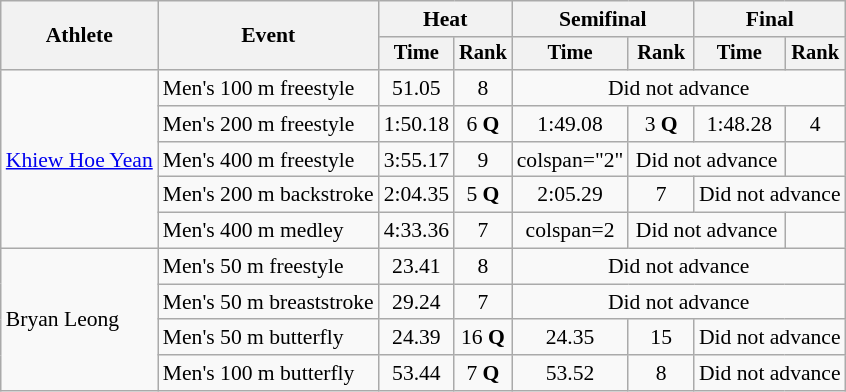<table class=wikitable style=font-size:90%;text-align:center>
<tr>
<th rowspan=2>Athlete</th>
<th rowspan=2>Event</th>
<th colspan=2>Heat</th>
<th colspan=2>Semifinal</th>
<th colspan=2>Final</th>
</tr>
<tr style=font-size:95%>
<th>Time</th>
<th>Rank</th>
<th>Time</th>
<th>Rank</th>
<th>Time</th>
<th>Rank</th>
</tr>
<tr>
<td align=left rowspan=5><a href='#'>Khiew Hoe Yean</a></td>
<td align=left>Men's 100 m freestyle</td>
<td>51.05</td>
<td>8</td>
<td colspan="4">Did not advance</td>
</tr>
<tr>
<td align=left>Men's 200 m freestyle</td>
<td>1:50.18</td>
<td>6 <strong>Q</strong></td>
<td>1:49.08</td>
<td>3 <strong>Q</strong></td>
<td>1:48.28</td>
<td>4</td>
</tr>
<tr>
<td align=left>Men's 400 m freestyle</td>
<td>3:55.17</td>
<td>9</td>
<td>colspan="2" </td>
<td colspan="2">Did not advance</td>
</tr>
<tr>
<td align=left>Men's 200 m backstroke</td>
<td>2:04.35</td>
<td>5 <strong>Q</strong></td>
<td>2:05.29</td>
<td>7</td>
<td colspan="2">Did not advance</td>
</tr>
<tr>
<td align=left>Men's 400 m medley</td>
<td>4:33.36</td>
<td>7</td>
<td>colspan=2 </td>
<td colspan="2">Did not advance</td>
</tr>
<tr>
<td align=left rowspan=4>Bryan Leong</td>
<td align=left>Men's 50 m freestyle</td>
<td>23.41</td>
<td>8</td>
<td colspan=4>Did not advance</td>
</tr>
<tr>
<td align=left>Men's 50 m breaststroke</td>
<td>29.24</td>
<td>7</td>
<td colspan="4">Did not advance</td>
</tr>
<tr>
<td align=left>Men's 50 m butterfly</td>
<td>24.39</td>
<td>16 <strong>Q</strong></td>
<td>24.35</td>
<td>15</td>
<td colspan="2">Did not advance</td>
</tr>
<tr>
<td align=left>Men's 100 m butterfly</td>
<td>53.44</td>
<td>7 <strong>Q</strong></td>
<td>53.52</td>
<td>8</td>
<td colspan="2">Did not advance</td>
</tr>
</table>
